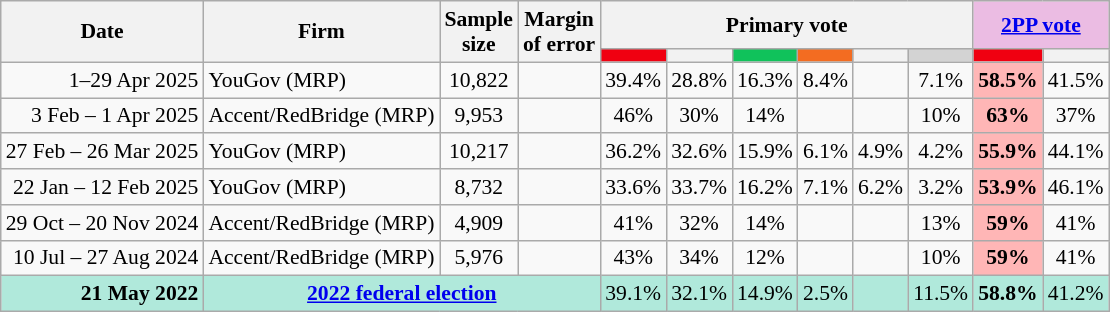<table class="nowrap wikitable tpl-blanktable" style=text-align:center;font-size:90%>
<tr>
<th rowspan=2>Date</th>
<th rowspan=2>Firm</th>
<th rowspan=2>Sample<br>size</th>
<th rowspan=2>Margin<br>of error</th>
<th colspan=6>Primary vote</th>
<th colspan=2 class=unsortable style=background:#ebbce3><a href='#'>2PP vote</a></th>
</tr>
<tr>
<th class="unsortable" style="background:#F00011"></th>
<th class="unsortable" style=background:></th>
<th class=unsortable style=background:#10C25B></th>
<th class=unsortable style=background:#f36c21></th>
<th class=unsortable style=background:></th>
<th class=unsortable style=background:lightgray></th>
<th class="unsortable" style="background:#F00011"></th>
<th class="unsortable" style=background:></th>
</tr>
<tr>
<td align=right>1–29 Apr 2025</td>
<td align=left>YouGov (MRP)</td>
<td>10,822</td>
<td></td>
<td>39.4%</td>
<td>28.8%</td>
<td>16.3%</td>
<td>8.4%</td>
<td></td>
<td>7.1%</td>
<th style="background:#FFB6B6">58.5%</th>
<td>41.5%</td>
</tr>
<tr>
<td align=right>3 Feb – 1 Apr 2025</td>
<td align=left>Accent/RedBridge (MRP)</td>
<td>9,953</td>
<td></td>
<td>46%</td>
<td>30%</td>
<td>14%</td>
<td></td>
<td></td>
<td>10%</td>
<th style="background:#FFB6B6">63%</th>
<td>37%</td>
</tr>
<tr>
<td align=right>27 Feb – 26 Mar 2025</td>
<td align=left>YouGov (MRP)</td>
<td>10,217</td>
<td></td>
<td>36.2%</td>
<td>32.6%</td>
<td>15.9%</td>
<td>6.1%</td>
<td>4.9%</td>
<td>4.2%</td>
<th style="background:#FFB6B6">55.9%</th>
<td>44.1%</td>
</tr>
<tr>
<td align=right>22 Jan – 12 Feb 2025</td>
<td align=left>YouGov (MRP)</td>
<td>8,732</td>
<td></td>
<td>33.6%</td>
<td>33.7%</td>
<td>16.2%</td>
<td>7.1%</td>
<td>6.2%</td>
<td>3.2%</td>
<th style="background:#FFB6B6">53.9%</th>
<td>46.1%</td>
</tr>
<tr>
<td align=right>29 Oct – 20 Nov 2024</td>
<td align=left>Accent/RedBridge (MRP)</td>
<td>4,909</td>
<td></td>
<td>41%</td>
<td>32%</td>
<td>14%</td>
<td></td>
<td></td>
<td>13%</td>
<th style="background:#FFB6B6">59%</th>
<td>41%</td>
</tr>
<tr>
<td align=right>10 Jul – 27 Aug 2024</td>
<td align=left>Accent/RedBridge (MRP)</td>
<td>5,976</td>
<td></td>
<td>43%</td>
<td>34%</td>
<td>12%</td>
<td></td>
<td></td>
<td>10%</td>
<th style="background:#FFB6B6">59%</th>
<td>41%</td>
</tr>
<tr style="background:#b0e9db">
<td style="text-align:right" data-sort-value="21-May-2022"><strong>21 May 2022</strong></td>
<td colspan="3" style="text-align:center"><strong><a href='#'>2022 federal election</a></strong></td>
<td>39.1%</td>
<td>32.1%</td>
<td>14.9%</td>
<td>2.5%</td>
<td></td>
<td>11.5%</td>
<td><strong>58.8%</strong></td>
<td>41.2%</td>
</tr>
</table>
